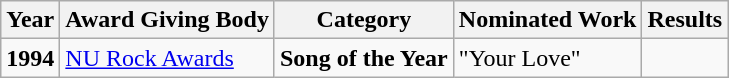<table class="wikitable">
<tr>
<th>Year</th>
<th>Award Giving Body</th>
<th>Category</th>
<th>Nominated Work</th>
<th>Results</th>
</tr>
<tr>
<td><strong>1994</strong></td>
<td><a href='#'>NU Rock Awards</a></td>
<td><strong>Song of the Year</strong></td>
<td>"Your Love"</td>
<td></td>
</tr>
</table>
